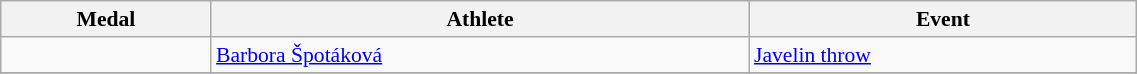<table class="wikitable" style="font-size:90%" width=60%>
<tr>
<th>Medal</th>
<th>Athlete</th>
<th>Event</th>
</tr>
<tr>
<td></td>
<td><a href='#'>Barbora Špotáková</a></td>
<td><a href='#'>Javelin throw</a></td>
</tr>
<tr>
</tr>
</table>
